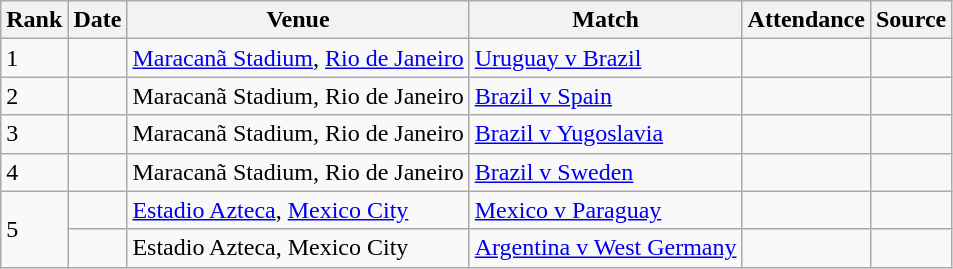<table class="wikitable sortable">
<tr>
<th>Rank</th>
<th>Date</th>
<th>Venue</th>
<th>Match</th>
<th>Attendance</th>
<th>Source</th>
</tr>
<tr>
<td>1</td>
<td></td>
<td><a href='#'>Maracanã Stadium</a>, <a href='#'>Rio de Janeiro</a></td>
<td><a href='#'>Uruguay v Brazil</a></td>
<td></td>
<td></td>
</tr>
<tr>
<td>2</td>
<td></td>
<td>Maracanã Stadium, Rio de Janeiro</td>
<td><a href='#'>Brazil v Spain</a></td>
<td></td>
<td></td>
</tr>
<tr>
<td>3</td>
<td></td>
<td>Maracanã Stadium, Rio de Janeiro</td>
<td><a href='#'>Brazil v Yugoslavia</a></td>
<td></td>
<td></td>
</tr>
<tr>
<td>4</td>
<td></td>
<td>Maracanã Stadium, Rio de Janeiro</td>
<td><a href='#'>Brazil v Sweden</a></td>
<td></td>
<td></td>
</tr>
<tr>
<td rowspan=2>5</td>
<td></td>
<td><a href='#'>Estadio Azteca</a>, <a href='#'>Mexico City</a></td>
<td><a href='#'>Mexico v Paraguay</a></td>
<td></td>
<td></td>
</tr>
<tr>
<td></td>
<td>Estadio Azteca, Mexico City</td>
<td><a href='#'>Argentina v West Germany</a></td>
<td></td>
<td></td>
</tr>
</table>
